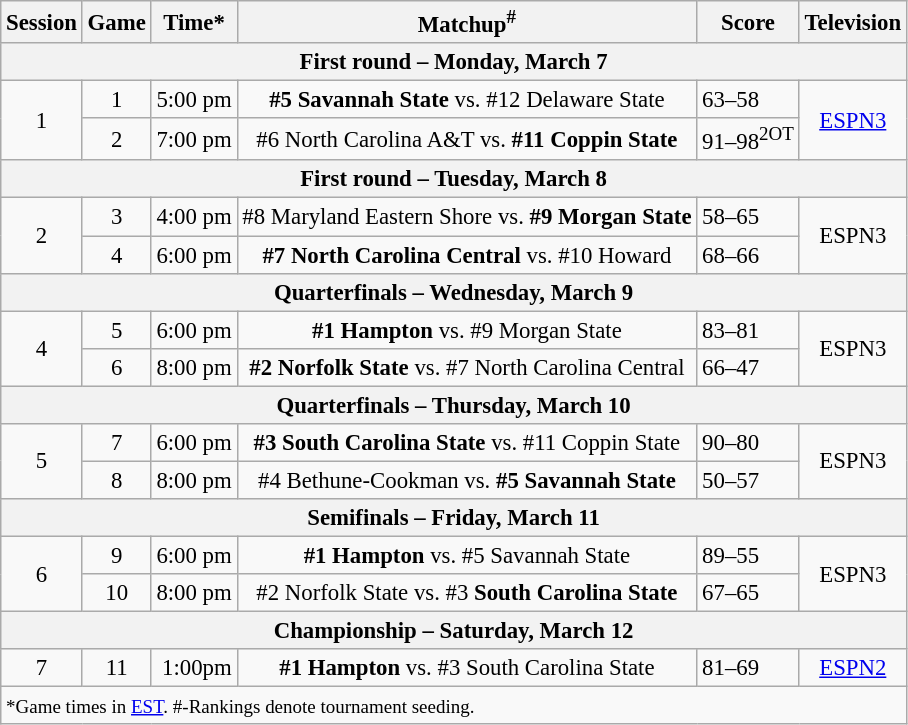<table class="wikitable" style="font-size: 95%">
<tr>
<th>Session</th>
<th>Game</th>
<th>Time*</th>
<th>Matchup<sup>#</sup></th>
<th>Score</th>
<th>Television</th>
</tr>
<tr>
<th colspan=6>First round – Monday, March 7</th>
</tr>
<tr>
<td rowspan=2 align=center>1</td>
<td align=center>1</td>
<td align=right>5:00 pm</td>
<td align=center><strong>#5 Savannah State</strong> vs. #12 Delaware State</td>
<td>63–58</td>
<td rowspan=2 align=center><a href='#'>ESPN3</a></td>
</tr>
<tr>
<td align=center>2</td>
<td align=right>7:00 pm</td>
<td align=center>#6 North Carolina A&T vs. <strong>#11 Coppin State</strong></td>
<td>91–98<sup>2OT</sup></td>
</tr>
<tr>
<th colspan=6>First round – Tuesday, March 8</th>
</tr>
<tr>
<td rowspan=2 align=center>2</td>
<td align=center>3</td>
<td align=right>4:00 pm</td>
<td align=center>#8 Maryland Eastern Shore vs. <strong>#9 Morgan State</strong></td>
<td>58–65</td>
<td rowspan=2 align=center>ESPN3</td>
</tr>
<tr>
<td align=center>4</td>
<td align=right>6:00 pm</td>
<td align=center><strong>#7 North Carolina Central</strong> vs. #10 Howard</td>
<td>68–66</td>
</tr>
<tr>
<th colspan=6>Quarterfinals – Wednesday, March 9</th>
</tr>
<tr>
<td rowspan=2 align=center>4</td>
<td align=center>5</td>
<td align=right>6:00 pm</td>
<td align=center><strong>#1 Hampton</strong> vs. #9 Morgan State</td>
<td>83–81</td>
<td rowspan=2 align=center>ESPN3</td>
</tr>
<tr>
<td align=center>6</td>
<td align=right>8:00 pm</td>
<td align=center><strong>#2 Norfolk State</strong> vs. #7 North Carolina Central</td>
<td>66–47</td>
</tr>
<tr>
<th colspan=6>Quarterfinals – Thursday, March 10</th>
</tr>
<tr>
<td rowspan=2 align=center>5</td>
<td align=center>7</td>
<td align=right>6:00 pm</td>
<td align=center><strong>#3 South Carolina State</strong> vs. #11 Coppin State</td>
<td>90–80</td>
<td rowspan=2 align=center>ESPN3</td>
</tr>
<tr>
<td align=center>8</td>
<td align=right>8:00 pm</td>
<td align=center>#4 Bethune-Cookman vs. <strong>#5 Savannah State</strong></td>
<td>50–57</td>
</tr>
<tr>
<th colspan=6>Semifinals – Friday, March 11</th>
</tr>
<tr>
<td rowspan=2 align=center>6</td>
<td align=center>9</td>
<td align=right>6:00 pm</td>
<td align=center><strong>#1 Hampton</strong> vs. #5 Savannah State</td>
<td>89–55</td>
<td rowspan=2 align=center>ESPN3</td>
</tr>
<tr>
<td align=center>10</td>
<td align=right>8:00 pm</td>
<td align=center>#2 Norfolk State vs. #3 <strong>South Carolina State</strong></td>
<td>67–65</td>
</tr>
<tr>
<th colspan=6>Championship – Saturday, March 12</th>
</tr>
<tr>
<td rowspan=1 align=center>7</td>
<td align=center>11</td>
<td align=right>1:00pm</td>
<td align=center><strong>#1 Hampton</strong> vs. #3 South Carolina State</td>
<td>81–69</td>
<td rowspan=1 align=center><a href='#'>ESPN2</a></td>
</tr>
<tr>
<td colspan=6><small>*Game times in <a href='#'>EST</a>. #-Rankings denote tournament seeding.</small></td>
</tr>
</table>
